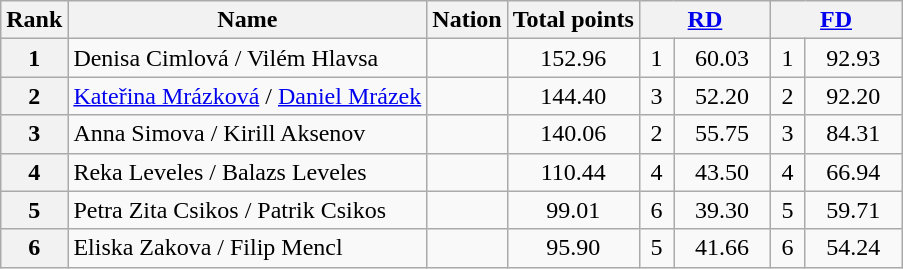<table class="wikitable sortable">
<tr>
<th>Rank</th>
<th>Name</th>
<th>Nation</th>
<th>Total points</th>
<th colspan="2" width="80px"><a href='#'>RD</a></th>
<th colspan="2" width="80px"><a href='#'>FD</a></th>
</tr>
<tr>
<th>1</th>
<td>Denisa Cimlová / Vilém Hlavsa</td>
<td></td>
<td align="center">152.96</td>
<td align="center">1</td>
<td align="center">60.03</td>
<td align="center">1</td>
<td align="center">92.93</td>
</tr>
<tr>
<th>2</th>
<td><a href='#'>Kateřina Mrázková</a> / <a href='#'>Daniel Mrázek</a></td>
<td></td>
<td align="center">144.40</td>
<td align="center">3</td>
<td align="center">52.20</td>
<td align="center">2</td>
<td align="center">92.20</td>
</tr>
<tr>
<th>3</th>
<td>Anna Simova / Kirill Aksenov</td>
<td></td>
<td align="center">140.06</td>
<td align="center">2</td>
<td align="center">55.75</td>
<td align="center">3</td>
<td align="center">84.31</td>
</tr>
<tr>
<th>4</th>
<td>Reka Leveles / Balazs Leveles</td>
<td></td>
<td align="center">110.44</td>
<td align="center">4</td>
<td align="center">43.50</td>
<td align="center">4</td>
<td align="center">66.94</td>
</tr>
<tr>
<th>5</th>
<td>Petra Zita Csikos / Patrik Csikos</td>
<td></td>
<td align="center">99.01</td>
<td align="center">6</td>
<td align="center">39.30</td>
<td align="center">5</td>
<td align="center">59.71</td>
</tr>
<tr>
<th>6</th>
<td>Eliska Zakova / Filip Mencl</td>
<td></td>
<td align="center">95.90</td>
<td align="center">5</td>
<td align="center">41.66</td>
<td align="center">6</td>
<td align="center">54.24</td>
</tr>
</table>
